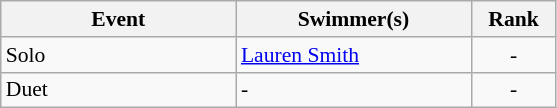<table class=wikitable style="font-size:90%">
<tr>
<th width=150>Event</th>
<th width=150>Swimmer(s)</th>
<th width=50>Rank</th>
</tr>
<tr>
<td>Solo</td>
<td><a href='#'>Lauren Smith</a></td>
<td align="center">-</td>
</tr>
<tr>
<td>Duet</td>
<td>-</td>
<td align="center">-</td>
</tr>
</table>
